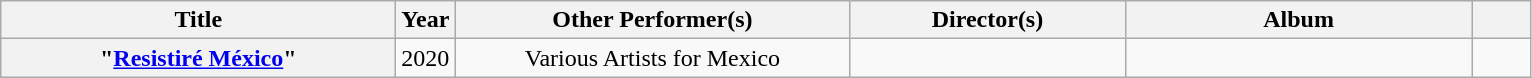<table class="wikitable plainrowheaders" style="text-align:center;">
<tr>
<th scope="col" style="width: 16em;">Title</th>
<th scope="col">Year</th>
<th scope="col" style="width: 16em;">Other Performer(s)</th>
<th scope="col" style="width: 11em;">Director(s)</th>
<th scope="col" style="width: 14em;">Album</th>
<th scope="col" style="width: 2em;" class="unsortable"></th>
</tr>
<tr>
<th scope="row">"<a href='#'>Resistiré México</a>"</th>
<td>2020</td>
<td>Various Artists for Mexico</td>
<td></td>
<td></td>
<td></td>
</tr>
</table>
